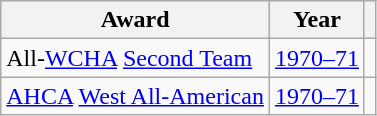<table class="wikitable">
<tr>
<th>Award</th>
<th>Year</th>
<th></th>
</tr>
<tr>
<td>All-<a href='#'>WCHA</a> <a href='#'>Second Team</a></td>
<td><a href='#'>1970–71</a></td>
<td></td>
</tr>
<tr>
<td><a href='#'>AHCA</a> <a href='#'>West All-American</a></td>
<td><a href='#'>1970–71</a></td>
<td></td>
</tr>
</table>
